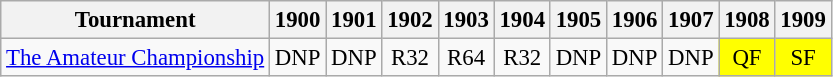<table class="wikitable" style="font-size:95%;">
<tr>
<th>Tournament</th>
<th>1900</th>
<th>1901</th>
<th>1902</th>
<th>1903</th>
<th>1904</th>
<th>1905</th>
<th>1906</th>
<th>1907</th>
<th>1908</th>
<th>1909</th>
</tr>
<tr>
<td><a href='#'>The Amateur Championship</a></td>
<td align="center">DNP</td>
<td align="center">DNP</td>
<td align="center">R32</td>
<td align="center">R64</td>
<td align="center">R32</td>
<td align="center">DNP</td>
<td align="center">DNP</td>
<td align="center">DNP</td>
<td align="center" style="background:yellow;">QF</td>
<td align="center" style="background:yellow;">SF</td>
</tr>
</table>
